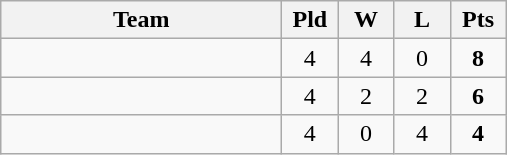<table class=wikitable style="text-align:center">
<tr>
<th width=180>Team</th>
<th width=30>Pld</th>
<th width=30>W</th>
<th width=30>L</th>
<th width=30>Pts</th>
</tr>
<tr>
<td align="left"></td>
<td>4</td>
<td>4</td>
<td>0</td>
<td><strong>8</strong></td>
</tr>
<tr>
<td align="left"></td>
<td>4</td>
<td>2</td>
<td>2</td>
<td><strong>6</strong></td>
</tr>
<tr>
<td align="left"></td>
<td>4</td>
<td>0</td>
<td>4</td>
<td><strong>4</strong></td>
</tr>
</table>
